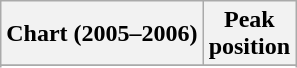<table class="wikitable sortable plainrowheaders" style="text-align:center">
<tr>
<th scope="col">Chart (2005–2006)</th>
<th scope="col">Peak<br>position</th>
</tr>
<tr>
</tr>
<tr>
</tr>
<tr>
</tr>
<tr>
</tr>
<tr>
</tr>
<tr>
</tr>
<tr>
</tr>
<tr>
</tr>
<tr>
</tr>
</table>
